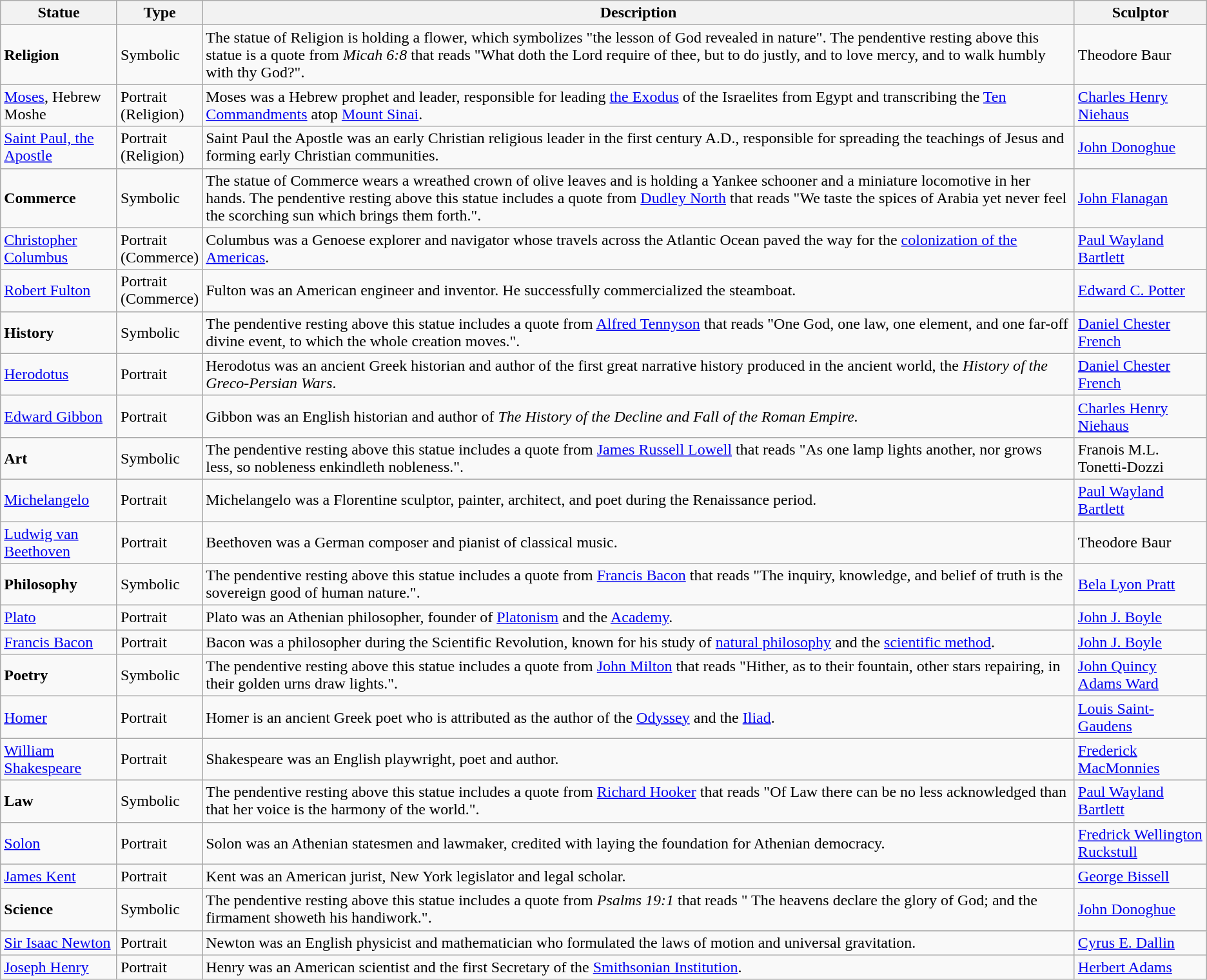<table class="wikitable">
<tr>
<th>Statue</th>
<th>Type</th>
<th>Description</th>
<th>Sculptor</th>
</tr>
<tr>
<td><strong>Religion</strong></td>
<td>Symbolic</td>
<td>The statue of Religion is holding a flower, which symbolizes "the lesson of God revealed in nature". The pendentive resting above this statue is a quote from <em>Micah 6:8</em> that reads "What doth the Lord require of thee, but to do justly, and to love mercy, and to walk humbly with thy God?".</td>
<td>Theodore Baur</td>
</tr>
<tr>
<td><a href='#'>Moses</a>, Hebrew Moshe</td>
<td>Portrait<br>(Religion)</td>
<td>Moses was a Hebrew prophet and leader, responsible for leading <a href='#'>the Exodus</a> of the Israelites from Egypt and transcribing the <a href='#'>Ten Commandments</a> atop <a href='#'>Mount Sinai</a>.</td>
<td><a href='#'>Charles Henry Niehaus</a></td>
</tr>
<tr>
<td><a href='#'>Saint Paul, the Apostle</a></td>
<td>Portrait<br>(Religion)</td>
<td>Saint Paul the Apostle was an early Christian religious leader in the first century A.D., responsible for spreading the teachings of Jesus and forming early Christian communities.</td>
<td><a href='#'>John Donoghue</a></td>
</tr>
<tr>
<td><strong>Commerce</strong></td>
<td>Symbolic</td>
<td>The statue of Commerce wears a wreathed crown of olive leaves and is holding a Yankee schooner and a miniature locomotive in her hands. The pendentive resting above this statue includes a quote from <a href='#'>Dudley North</a> that reads "We taste the spices of Arabia yet never feel the scorching sun which brings them forth.".</td>
<td><a href='#'>John Flanagan</a></td>
</tr>
<tr>
<td><a href='#'>Christopher Columbus</a></td>
<td>Portrait<br>(Commerce)</td>
<td>Columbus was a Genoese explorer and navigator whose travels across the Atlantic Ocean paved the way for the <a href='#'>colonization of the Americas</a>.</td>
<td><a href='#'>Paul Wayland Bartlett</a></td>
</tr>
<tr>
<td><a href='#'>Robert Fulton</a></td>
<td>Portrait<br>(Commerce)</td>
<td>Fulton was an American engineer and inventor. He successfully commercialized the steamboat.</td>
<td><a href='#'>Edward C. Potter</a></td>
</tr>
<tr>
<td><strong>History</strong></td>
<td>Symbolic</td>
<td>The pendentive resting above this statue includes a quote from <a href='#'>Alfred Tennyson</a> that reads "One God, one law, one element, and one far-off divine event, to which the whole creation moves.".</td>
<td><a href='#'>Daniel Chester French</a></td>
</tr>
<tr>
<td><a href='#'>Herodotus</a></td>
<td>Portrait</td>
<td>Herodotus was an ancient Greek historian and author of the first great narrative history produced in the ancient world, the <em>History of the Greco-Persian Wars</em>.</td>
<td><a href='#'>Daniel Chester French</a></td>
</tr>
<tr>
<td><a href='#'>Edward Gibbon</a></td>
<td>Portrait</td>
<td>Gibbon was an English historian and author of <em>The History of the Decline and Fall of the Roman Empire.</em> </td>
<td><a href='#'>Charles Henry Niehaus</a></td>
</tr>
<tr>
<td><strong>Art</strong></td>
<td>Symbolic</td>
<td>The pendentive resting above this statue includes a quote from <a href='#'>James Russell Lowell</a> that reads "As one lamp lights another, nor grows less, so nobleness enkindleth nobleness.".</td>
<td>Franois M.L. Tonetti-Dozzi</td>
</tr>
<tr>
<td><a href='#'>Michelangelo</a></td>
<td>Portrait</td>
<td>Michelangelo was a Florentine sculptor, painter, architect, and poet during the Renaissance period.</td>
<td><a href='#'>Paul Wayland Bartlett</a></td>
</tr>
<tr>
<td><a href='#'>Ludwig van Beethoven</a></td>
<td>Portrait</td>
<td>Beethoven was a German composer and pianist of classical music.</td>
<td>Theodore Baur</td>
</tr>
<tr>
<td><strong>Philosophy</strong></td>
<td>Symbolic</td>
<td>The pendentive resting above this statue includes a quote from <a href='#'>Francis Bacon</a> that reads "The inquiry, knowledge, and belief of truth is the sovereign good of human nature.".</td>
<td><a href='#'>Bela Lyon Pratt</a></td>
</tr>
<tr>
<td><a href='#'>Plato</a></td>
<td>Portrait</td>
<td>Plato was an Athenian philosopher, founder of <a href='#'>Platonism</a> and the <a href='#'>Academy</a>.</td>
<td><a href='#'>John J. Boyle</a></td>
</tr>
<tr>
<td><a href='#'>Francis Bacon</a></td>
<td>Portrait</td>
<td>Bacon was a philosopher during the Scientific Revolution, known for his study of <a href='#'>natural philosophy</a> and the <a href='#'>scientific method</a>.</td>
<td><a href='#'>John J. Boyle</a></td>
</tr>
<tr>
<td><strong>Poetry</strong></td>
<td>Symbolic</td>
<td>The pendentive resting above this statue includes a quote from <a href='#'>John Milton</a> that reads "Hither, as to their fountain, other stars repairing, in their golden urns draw lights.".</td>
<td><a href='#'>John Quincy Adams Ward</a></td>
</tr>
<tr>
<td><a href='#'>Homer</a></td>
<td>Portrait</td>
<td>Homer is an ancient Greek poet who is attributed as the author of the <a href='#'>Odyssey</a> and the <a href='#'>Iliad</a>.</td>
<td><a href='#'>Louis Saint-Gaudens</a></td>
</tr>
<tr>
<td><a href='#'>William Shakespeare</a></td>
<td>Portrait</td>
<td>Shakespeare was an English playwright, poet and author.</td>
<td><a href='#'>Frederick MacMonnies</a></td>
</tr>
<tr>
<td><strong>Law</strong></td>
<td>Symbolic</td>
<td>The pendentive resting above this statue includes a quote from <a href='#'>Richard Hooker</a> that reads "Of Law there can be no less acknowledged than that her voice is the harmony of the world.".</td>
<td><a href='#'>Paul Wayland Bartlett</a></td>
</tr>
<tr>
<td><a href='#'>Solon</a></td>
<td>Portrait</td>
<td>Solon was an Athenian statesmen and lawmaker, credited with laying the foundation for Athenian democracy.</td>
<td><a href='#'>Fredrick Wellington Ruckstull</a></td>
</tr>
<tr>
<td><a href='#'>James Kent</a></td>
<td>Portrait</td>
<td>Kent was an American jurist, New York legislator and legal scholar.</td>
<td><a href='#'>George Bissell</a></td>
</tr>
<tr>
<td><strong>Science</strong></td>
<td>Symbolic</td>
<td>The pendentive resting above this statue includes a quote from <em>Psalms 19:1</em> that reads " The heavens declare the glory of God; and the firmament showeth his handiwork.".</td>
<td><a href='#'>John Donoghue</a></td>
</tr>
<tr>
<td><a href='#'>Sir Isaac Newton</a></td>
<td>Portrait</td>
<td>Newton was an English physicist and mathematician who formulated the laws of motion and universal gravitation.</td>
<td><a href='#'>Cyrus E. Dallin</a></td>
</tr>
<tr>
<td><a href='#'>Joseph Henry</a></td>
<td>Portrait</td>
<td>Henry was an American scientist and the first Secretary of the <a href='#'>Smithsonian Institution</a>.</td>
<td><a href='#'>Herbert Adams</a></td>
</tr>
</table>
